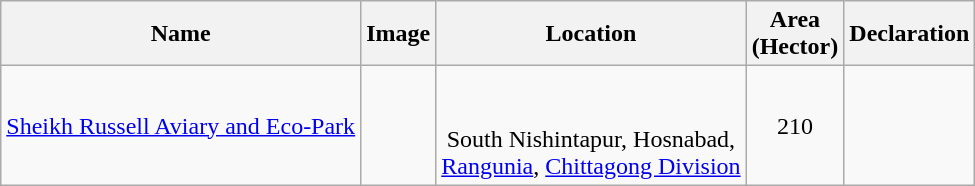<table class="wikitable sortable sticky-header static-row-numbers static-row-header-hash" style="text-align:center">
<tr>
<th>Name</th>
<th class="unsortable">Image</th>
<th>Location</th>
<th>Area<br>(Hector)</th>
<th>Declaration</th>
</tr>
<tr>
<td><a href='#'>Sheikh Russell Aviary and Eco-Park</a></td>
<td></td>
<td><br><br>South Nishintapur, Hosnabad, <br><a href='#'>Rangunia</a>, <a href='#'>Chittagong Division</a></td>
<td>210</td>
<td></td>
</tr>
</table>
